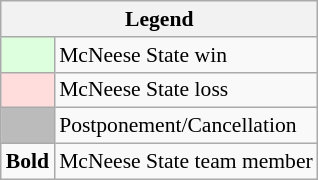<table class="wikitable" style="font-size:90%">
<tr>
<th colspan="2">Legend</th>
</tr>
<tr>
<td bgcolor="#ddffdd"> </td>
<td>McNeese State win</td>
</tr>
<tr>
<td bgcolor="#ffdddd"> </td>
<td>McNeese State loss</td>
</tr>
<tr>
<td bgcolor="#bbbbbb"> </td>
<td>Postponement/Cancellation</td>
</tr>
<tr>
<td><strong>Bold</strong></td>
<td>McNeese State team member</td>
</tr>
</table>
